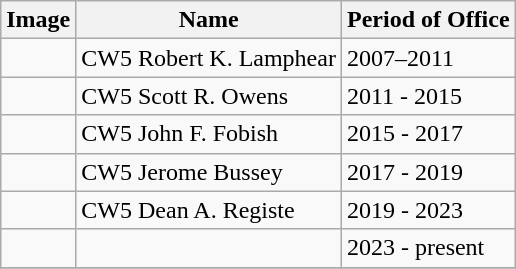<table class="wikitable">
<tr>
<th>Image</th>
<th>Name</th>
<th>Period of Office</th>
</tr>
<tr>
<td></td>
<td>CW5 Robert K. Lamphear</td>
<td>2007–2011</td>
</tr>
<tr>
<td></td>
<td>CW5 Scott R. Owens</td>
<td>2011 - 2015</td>
</tr>
<tr>
<td></td>
<td>CW5 John F. Fobish</td>
<td>2015 - 2017</td>
</tr>
<tr>
<td></td>
<td>CW5 Jerome Bussey</td>
<td>2017 - 2019</td>
</tr>
<tr>
<td></td>
<td>CW5 Dean A. Registe</td>
<td>2019 - 2023</td>
</tr>
<tr>
<td></td>
<td></td>
<td>2023 - present</td>
</tr>
<tr>
</tr>
</table>
